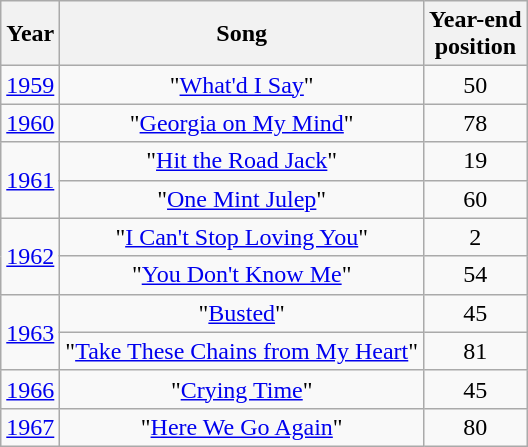<table class="wikitable plainrowheaders" style="text-align:center;" border="1">
<tr>
<th>Year</th>
<th>Song</th>
<th>Year-end<br>position</th>
</tr>
<tr>
<td scope="row"><a href='#'>1959</a></td>
<td>"<a href='#'>What'd I Say</a>"</td>
<td>50</td>
</tr>
<tr>
<td scope="row"><a href='#'>1960</a></td>
<td>"<a href='#'>Georgia on My Mind</a>"</td>
<td>78</td>
</tr>
<tr>
<td scope="row" rowspan="2"><a href='#'>1961</a></td>
<td>"<a href='#'>Hit the Road Jack</a>"</td>
<td>19</td>
</tr>
<tr>
<td>"<a href='#'>One Mint Julep</a>"</td>
<td>60</td>
</tr>
<tr>
<td scope="row" rowspan="2"><a href='#'>1962</a></td>
<td>"<a href='#'>I Can't Stop Loving You</a>"</td>
<td>2</td>
</tr>
<tr>
<td>"<a href='#'>You Don't Know Me</a>"</td>
<td>54</td>
</tr>
<tr>
<td scope="row" rowspan="2"><a href='#'>1963</a></td>
<td>"<a href='#'>Busted</a>"</td>
<td>45</td>
</tr>
<tr>
<td>"<a href='#'>Take These Chains from My Heart</a>"</td>
<td>81</td>
</tr>
<tr>
<td scope="row"><a href='#'>1966</a></td>
<td>"<a href='#'>Crying Time</a>"</td>
<td>45</td>
</tr>
<tr>
<td scope="row"><a href='#'>1967</a></td>
<td>"<a href='#'>Here We Go Again</a>"</td>
<td>80</td>
</tr>
</table>
